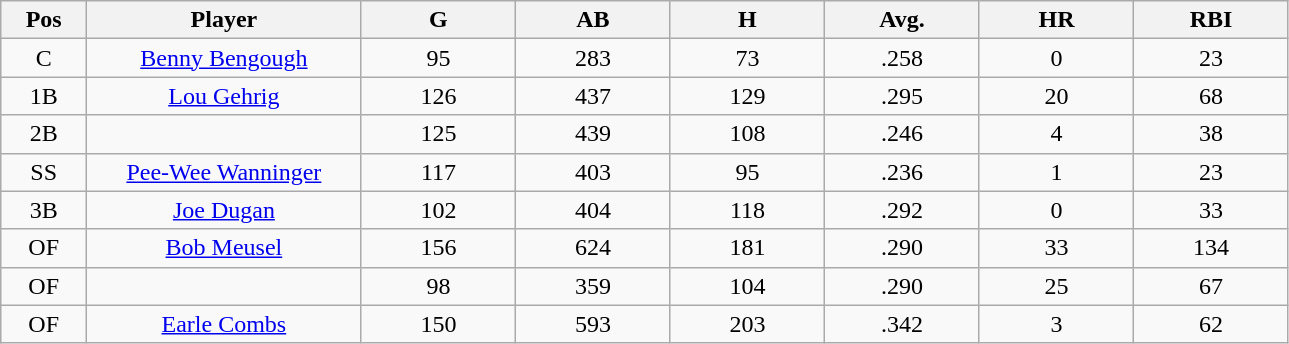<table class="wikitable sortable">
<tr>
<th bgcolor="#DDDDFF" width="5%">Pos</th>
<th bgcolor="#DDDDFF" width="16%">Player</th>
<th bgcolor="#DDDDFF" width="9%">G</th>
<th bgcolor="#DDDDFF" width="9%">AB</th>
<th bgcolor="#DDDDFF" width="9%">H</th>
<th bgcolor="#DDDDFF" width="9%">Avg.</th>
<th bgcolor="#DDDDFF" width="9%">HR</th>
<th bgcolor="#DDDDFF" width="9%">RBI</th>
</tr>
<tr align="center">
<td>C</td>
<td><a href='#'>Benny Bengough</a></td>
<td>95</td>
<td>283</td>
<td>73</td>
<td>.258</td>
<td>0</td>
<td>23</td>
</tr>
<tr align=center>
<td>1B</td>
<td><a href='#'>Lou Gehrig</a></td>
<td>126</td>
<td>437</td>
<td>129</td>
<td>.295</td>
<td>20</td>
<td>68</td>
</tr>
<tr align=center>
<td>2B</td>
<td></td>
<td>125</td>
<td>439</td>
<td>108</td>
<td>.246</td>
<td>4</td>
<td>38</td>
</tr>
<tr align="center">
<td>SS</td>
<td><a href='#'>Pee-Wee Wanninger</a></td>
<td>117</td>
<td>403</td>
<td>95</td>
<td>.236</td>
<td>1</td>
<td>23</td>
</tr>
<tr align=center>
<td>3B</td>
<td><a href='#'>Joe Dugan</a></td>
<td>102</td>
<td>404</td>
<td>118</td>
<td>.292</td>
<td>0</td>
<td>33</td>
</tr>
<tr align=center>
<td>OF</td>
<td><a href='#'>Bob Meusel</a></td>
<td>156</td>
<td>624</td>
<td>181</td>
<td>.290</td>
<td>33</td>
<td>134</td>
</tr>
<tr align=center>
<td>OF</td>
<td></td>
<td>98</td>
<td>359</td>
<td>104</td>
<td>.290</td>
<td>25</td>
<td>67</td>
</tr>
<tr align="center">
<td>OF</td>
<td><a href='#'>Earle Combs</a></td>
<td>150</td>
<td>593</td>
<td>203</td>
<td>.342</td>
<td>3</td>
<td>62</td>
</tr>
</table>
